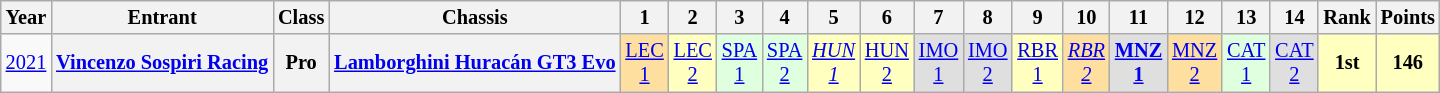<table class="wikitable" style="text-align:center; font-size:85%">
<tr>
<th>Year</th>
<th>Entrant</th>
<th>Class</th>
<th>Chassis</th>
<th>1</th>
<th>2</th>
<th>3</th>
<th>4</th>
<th>5</th>
<th>6</th>
<th>7</th>
<th>8</th>
<th>9</th>
<th>10</th>
<th>11</th>
<th>12</th>
<th>13</th>
<th>14</th>
<th>Rank</th>
<th>Points</th>
</tr>
<tr>
<td><a href='#'>2021</a></td>
<th nowrap><a href='#'>Vincenzo Sospiri Racing</a></th>
<th>Pro</th>
<th nowrap><a href='#'>Lamborghini Huracán GT3 Evo</a></th>
<td style="background:#FFDF9F;"><a href='#'>LEC<br>1</a><br></td>
<td style="background:#FFFFBF;"><a href='#'>LEC<br>2</a><br></td>
<td style="background:#DFFFDF;"><a href='#'>SPA<br>1</a><br></td>
<td style="background:#DFFFDF;"><a href='#'>SPA<br>2</a><br></td>
<td style="background:#FFFFBF;"><em><a href='#'>HUN<br>1</a></em><br></td>
<td style="background:#FFFFBF;"><a href='#'>HUN<br>2</a><br></td>
<td style="background:#DFDFDF;"><a href='#'>IMO<br>1</a><br></td>
<td style="background:#DFDFDF;"><a href='#'>IMO<br>2</a><br></td>
<td style="background:#FFFFBF;"><a href='#'>RBR<br>1</a><br></td>
<td style="background:#FFDF9F;"><em><a href='#'>RBR<br>2</a></em><br></td>
<td style="background:#DFDFDF;"><strong><a href='#'>MNZ<br>1</a></strong><br></td>
<td style="background:#FFDF9F;"><a href='#'>MNZ<br>2</a><br></td>
<td style="background:#DFFFDF;"><a href='#'>CAT<br>1</a><br></td>
<td style="background:#DFDFDF;"><a href='#'>CAT<br>2</a><br></td>
<th style="background:#FFFFBF;">1st</th>
<th style="background:#FFFFBF;">146</th>
</tr>
</table>
